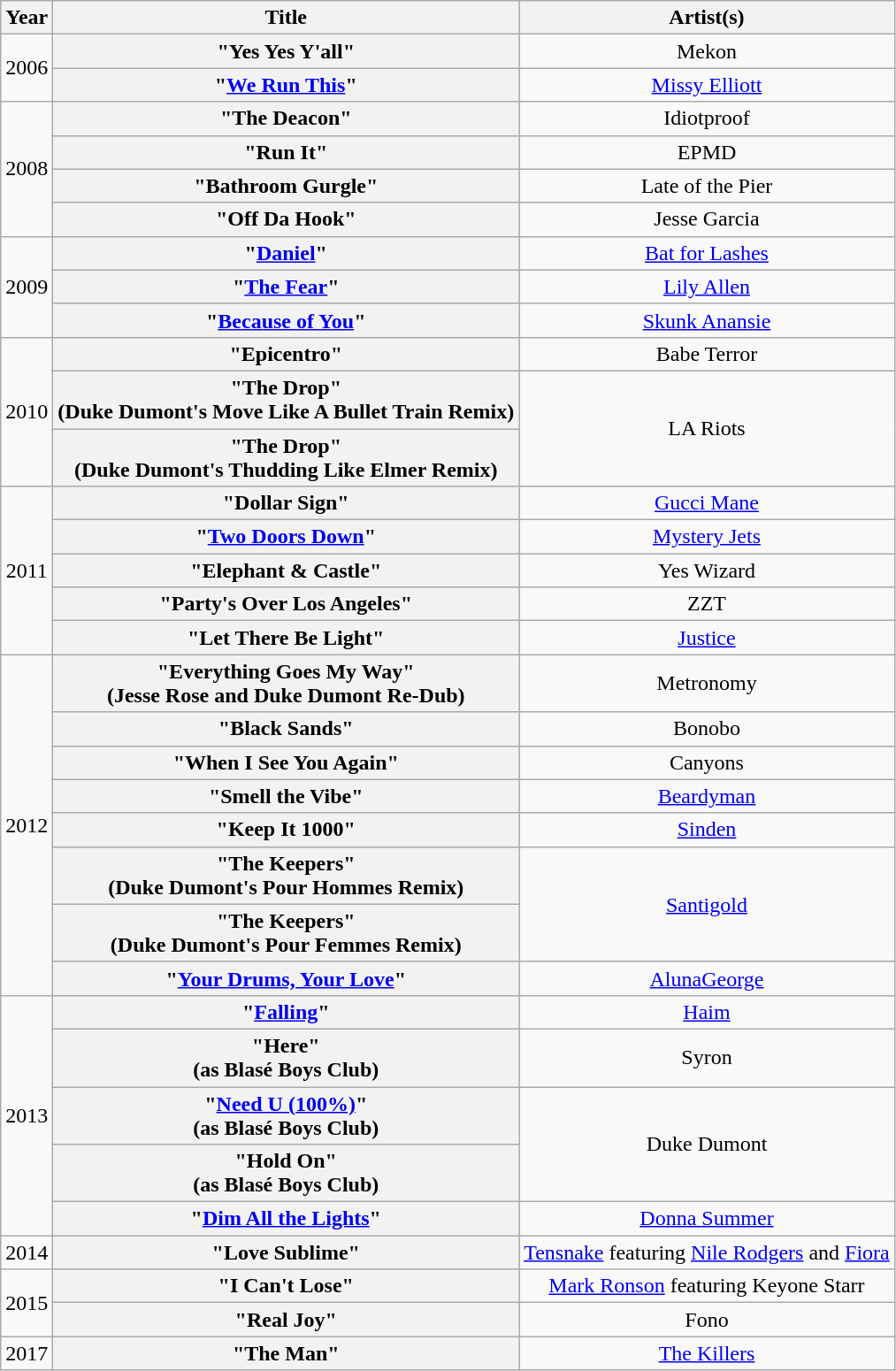<table class="wikitable plainrowheaders" style="text-align:center;">
<tr>
<th scope="col">Year</th>
<th scope="col">Title</th>
<th scope="col">Artist(s)</th>
</tr>
<tr>
<td rowspan="2">2006</td>
<th scope="row">"Yes Yes Y'all"</th>
<td>Mekon</td>
</tr>
<tr>
<th scope="row">"<a href='#'>We Run This</a>"</th>
<td><a href='#'>Missy Elliott</a></td>
</tr>
<tr>
<td rowspan="4">2008</td>
<th scope="row">"The Deacon"</th>
<td>Idiotproof</td>
</tr>
<tr>
<th scope="row">"Run It"</th>
<td>EPMD</td>
</tr>
<tr>
<th scope="row">"Bathroom Gurgle"</th>
<td>Late of the Pier</td>
</tr>
<tr>
<th scope="row">"Off Da Hook"</th>
<td>Jesse Garcia</td>
</tr>
<tr>
<td rowspan="3">2009</td>
<th scope="row">"<a href='#'>Daniel</a>"</th>
<td><a href='#'>Bat for Lashes</a></td>
</tr>
<tr>
<th scope="row">"<a href='#'>The Fear</a>"</th>
<td><a href='#'>Lily Allen</a></td>
</tr>
<tr>
<th scope="row">"<a href='#'>Because of You</a>"</th>
<td><a href='#'>Skunk Anansie</a></td>
</tr>
<tr>
<td rowspan="3">2010</td>
<th scope="row">"Epicentro"</th>
<td>Babe Terror</td>
</tr>
<tr>
<th scope="row">"The Drop"<br><span>(Duke Dumont's Move Like A Bullet Train Remix)</span></th>
<td rowspan="2">LA Riots</td>
</tr>
<tr>
<th scope="row">"The Drop"<br><span>(Duke Dumont's Thudding Like Elmer Remix)</span></th>
</tr>
<tr>
<td rowspan="5">2011</td>
<th scope="row">"Dollar Sign"</th>
<td><a href='#'>Gucci Mane</a></td>
</tr>
<tr>
<th scope="row">"<a href='#'>Two Doors Down</a>"</th>
<td><a href='#'>Mystery Jets</a></td>
</tr>
<tr>
<th scope="row">"Elephant & Castle"</th>
<td>Yes Wizard</td>
</tr>
<tr>
<th scope="row">"Party's Over Los Angeles"</th>
<td>ZZT</td>
</tr>
<tr>
<th scope="row">"Let There Be Light"</th>
<td><a href='#'>Justice</a></td>
</tr>
<tr>
<td rowspan="8">2012</td>
<th scope="row">"Everything Goes My Way"<br><span>(Jesse Rose and Duke Dumont Re-Dub)</span></th>
<td>Metronomy</td>
</tr>
<tr>
<th scope="row">"Black Sands"</th>
<td>Bonobo</td>
</tr>
<tr>
<th scope="row">"When I See You Again"</th>
<td>Canyons</td>
</tr>
<tr>
<th scope="row">"Smell the Vibe"</th>
<td><a href='#'>Beardyman</a></td>
</tr>
<tr>
<th scope="row">"Keep It 1000"</th>
<td><a href='#'>Sinden</a></td>
</tr>
<tr>
<th scope="row">"The Keepers"<br><span>(Duke Dumont's Pour Hommes Remix)</span></th>
<td rowspan="2"><a href='#'>Santigold</a></td>
</tr>
<tr>
<th scope="row">"The Keepers"<br><span>(Duke Dumont's Pour Femmes Remix)</span></th>
</tr>
<tr>
<th scope="row">"<a href='#'>Your Drums, Your Love</a>"</th>
<td><a href='#'>AlunaGeorge</a></td>
</tr>
<tr>
<td rowspan="5">2013</td>
<th scope="row">"<a href='#'>Falling</a>"</th>
<td><a href='#'>Haim</a></td>
</tr>
<tr>
<th scope="row">"Here"<br><span>(as Blasé Boys Club)</span></th>
<td>Syron</td>
</tr>
<tr>
<th scope="row">"<a href='#'>Need U (100%)</a>"<br><span>(as Blasé Boys Club)</span></th>
<td rowspan="2">Duke Dumont</td>
</tr>
<tr>
<th scope="row">"Hold On"<br><span>(as Blasé Boys Club)</span></th>
</tr>
<tr>
<th scope="row">"<a href='#'>Dim All the Lights</a>"</th>
<td><a href='#'>Donna Summer</a></td>
</tr>
<tr>
<td>2014</td>
<th scope="row">"Love Sublime"</th>
<td><a href='#'>Tensnake</a> featuring <a href='#'>Nile Rodgers</a> and <a href='#'>Fiora</a></td>
</tr>
<tr>
<td rowspan="2">2015</td>
<th scope="row">"I Can't Lose"</th>
<td><a href='#'>Mark Ronson</a> featuring Keyone Starr</td>
</tr>
<tr>
<th scope="row">"Real Joy"</th>
<td>Fono</td>
</tr>
<tr>
<td>2017</td>
<th scope="row">"The Man"</th>
<td><a href='#'>The Killers</a></td>
</tr>
</table>
